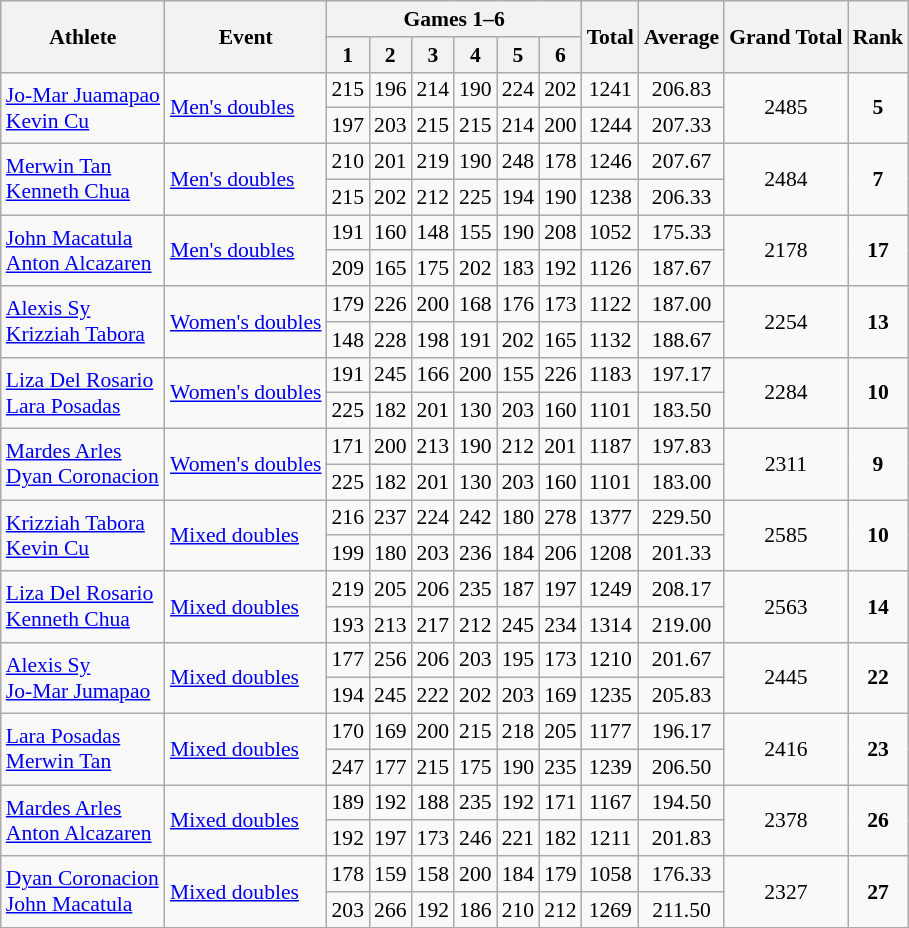<table class="wikitable" style="font-size:90%;">
<tr>
<th rowspan=2>Athlete</th>
<th rowspan=2>Event</th>
<th colspan=6>Games 1–6</th>
<th rowspan=2>Total</th>
<th rowspan=2>Average</th>
<th rowspan=2>Grand Total</th>
<th rowspan=2>Rank</th>
</tr>
<tr>
<th>1</th>
<th>2</th>
<th>3</th>
<th>4</th>
<th>5</th>
<th>6</th>
</tr>
<tr>
<td rowspan=2><a href='#'>Jo-Mar Juamapao</a><br><a href='#'>Kevin Cu</a></td>
<td rowspan=2><a href='#'>Men's doubles</a></td>
<td align=center>215</td>
<td align=center>196</td>
<td align=center>214</td>
<td align=center>190</td>
<td align=center>224</td>
<td align=center>202</td>
<td align=center>1241</td>
<td align=center>206.83</td>
<td style="text-align:center;" rowspan="2">2485</td>
<td style="text-align:center;" rowspan="2"><strong>5</strong></td>
</tr>
<tr>
<td align=center>197</td>
<td align=center>203</td>
<td align=center>215</td>
<td align=center>215</td>
<td align=center>214</td>
<td align=center>200</td>
<td align=center>1244</td>
<td align=center>207.33</td>
</tr>
<tr>
<td rowspan=2><a href='#'>Merwin Tan</a><br><a href='#'>Kenneth Chua</a></td>
<td rowspan=2><a href='#'>Men's doubles</a></td>
<td align=center>210</td>
<td align=center>201</td>
<td align=center>219</td>
<td align=center>190</td>
<td align=center>248</td>
<td align=center>178</td>
<td align=center>1246</td>
<td align=center>207.67</td>
<td style="text-align:center;" rowspan="2">2484</td>
<td style="text-align:center;" rowspan="2"><strong>7</strong></td>
</tr>
<tr>
<td align=center>215</td>
<td align=center>202</td>
<td align=center>212</td>
<td align=center>225</td>
<td align=center>194</td>
<td align=center>190</td>
<td align=center>1238</td>
<td align=center>206.33</td>
</tr>
<tr>
<td rowspan=2><a href='#'>John Macatula</a><br><a href='#'>Anton Alcazaren</a></td>
<td rowspan=2><a href='#'>Men's doubles</a></td>
<td align=center>191</td>
<td align=center>160</td>
<td align=center>148</td>
<td align=center>155</td>
<td align=center>190</td>
<td align=center>208</td>
<td align=center>1052</td>
<td align=center>175.33</td>
<td style="text-align:center;" rowspan="2">2178</td>
<td style="text-align:center;" rowspan="2"><strong>17</strong></td>
</tr>
<tr>
<td align=center>209</td>
<td align=center>165</td>
<td align=center>175</td>
<td align=center>202</td>
<td align=center>183</td>
<td align=center>192</td>
<td align=center>1126</td>
<td align=center>187.67</td>
</tr>
<tr>
<td rowspan=2><a href='#'>Alexis Sy</a><br><a href='#'>Krizziah Tabora</a></td>
<td rowspan=2><a href='#'>Women's doubles</a></td>
<td align=center>179</td>
<td align=center>226</td>
<td align=center>200</td>
<td align=center>168</td>
<td align=center>176</td>
<td align=center>173</td>
<td align=center>1122</td>
<td align=center>187.00</td>
<td style="text-align:center;" rowspan="2">2254</td>
<td style="text-align:center;" rowspan="2"><strong>13</strong></td>
</tr>
<tr>
<td align=center>148</td>
<td align=center>228</td>
<td align=center>198</td>
<td align=center>191</td>
<td align=center>202</td>
<td align=center>165</td>
<td align=center>1132</td>
<td align=center>188.67</td>
</tr>
<tr>
<td rowspan=2><a href='#'>Liza Del Rosario</a><br><a href='#'>Lara Posadas</a></td>
<td rowspan=2><a href='#'>Women's doubles</a></td>
<td align=center>191</td>
<td align=center>245</td>
<td align=center>166</td>
<td align=center>200</td>
<td align=center>155</td>
<td align=center>226</td>
<td align=center>1183</td>
<td align=center>197.17</td>
<td style="text-align:center;" rowspan="2">2284</td>
<td style="text-align:center;" rowspan="2"><strong>10</strong></td>
</tr>
<tr>
<td align=center>225</td>
<td align=center>182</td>
<td align=center>201</td>
<td align=center>130</td>
<td align=center>203</td>
<td align=center>160</td>
<td align=center>1101</td>
<td align=center>183.50</td>
</tr>
<tr>
<td rowspan=2><a href='#'>Mardes Arles</a><br><a href='#'>Dyan Coronacion</a></td>
<td rowspan=2><a href='#'>Women's doubles</a></td>
<td align=center>171</td>
<td align=center>200</td>
<td align=center>213</td>
<td align=center>190</td>
<td align=center>212</td>
<td align=center>201</td>
<td align=center>1187</td>
<td align=center>197.83</td>
<td style="text-align:center;" rowspan="2">2311</td>
<td style="text-align:center;" rowspan="2"><strong>9</strong></td>
</tr>
<tr>
<td align=center>225</td>
<td align=center>182</td>
<td align=center>201</td>
<td align=center>130</td>
<td align=center>203</td>
<td align=center>160</td>
<td align=center>1101</td>
<td align=center>183.00</td>
</tr>
<tr>
<td rowspan=2><a href='#'>Krizziah Tabora</a><br><a href='#'>Kevin Cu</a></td>
<td rowspan=2><a href='#'>Mixed doubles</a></td>
<td align=center>216</td>
<td align=center>237</td>
<td align=center>224</td>
<td align=center>242</td>
<td align=center>180</td>
<td align=center>278</td>
<td align=center>1377</td>
<td align=center>229.50</td>
<td style="text-align:center;" rowspan="2">2585</td>
<td style="text-align:center;" rowspan="2"><strong>10</strong></td>
</tr>
<tr>
<td align=center>199</td>
<td align=center>180</td>
<td align=center>203</td>
<td align=center>236</td>
<td align=center>184</td>
<td align=center>206</td>
<td align=center>1208</td>
<td align=center>201.33</td>
</tr>
<tr>
<td rowspan=2><a href='#'>Liza Del Rosario</a><br><a href='#'>Kenneth Chua</a></td>
<td rowspan=2><a href='#'>Mixed doubles</a></td>
<td align=center>219</td>
<td align=center>205</td>
<td align=center>206</td>
<td align=center>235</td>
<td align=center>187</td>
<td align=center>197</td>
<td align=center>1249</td>
<td align=center>208.17</td>
<td style="text-align:center;" rowspan="2">2563</td>
<td style="text-align:center;" rowspan="2"><strong>14</strong></td>
</tr>
<tr>
<td align=center>193</td>
<td align=center>213</td>
<td align=center>217</td>
<td align=center>212</td>
<td align=center>245</td>
<td align=center>234</td>
<td align=center>1314</td>
<td align=center>219.00</td>
</tr>
<tr>
<td rowspan=2><a href='#'>Alexis Sy</a><br><a href='#'>Jo-Mar Jumapao</a></td>
<td rowspan=2><a href='#'>Mixed doubles</a></td>
<td align=center>177</td>
<td align=center>256</td>
<td align=center>206</td>
<td align=center>203</td>
<td align=center>195</td>
<td align=center>173</td>
<td align=center>1210</td>
<td align=center>201.67</td>
<td style="text-align:center;" rowspan="2">2445</td>
<td style="text-align:center;" rowspan="2"><strong>22</strong></td>
</tr>
<tr>
<td align=center>194</td>
<td align=center>245</td>
<td align=center>222</td>
<td align=center>202</td>
<td align=center>203</td>
<td align=center>169</td>
<td align=center>1235</td>
<td align=center>205.83</td>
</tr>
<tr>
<td rowspan=2><a href='#'>Lara Posadas</a><br><a href='#'>Merwin Tan</a></td>
<td rowspan=2><a href='#'>Mixed doubles</a></td>
<td align=center>170</td>
<td align=center>169</td>
<td align=center>200</td>
<td align=center>215</td>
<td align=center>218</td>
<td align=center>205</td>
<td align=center>1177</td>
<td align=center>196.17</td>
<td style="text-align:center;" rowspan="2">2416</td>
<td style="text-align:center;" rowspan="2"><strong>23</strong></td>
</tr>
<tr>
<td align=center>247</td>
<td align=center>177</td>
<td align=center>215</td>
<td align=center>175</td>
<td align=center>190</td>
<td align=center>235</td>
<td align=center>1239</td>
<td align=center>206.50</td>
</tr>
<tr>
<td rowspan=2><a href='#'>Mardes Arles</a><br><a href='#'>Anton Alcazaren</a></td>
<td rowspan=2><a href='#'>Mixed doubles</a></td>
<td align=center>189</td>
<td align=center>192</td>
<td align=center>188</td>
<td align=center>235</td>
<td align=center>192</td>
<td align=center>171</td>
<td align=center>1167</td>
<td align=center>194.50</td>
<td style="text-align:center;" rowspan="2">2378</td>
<td style="text-align:center;" rowspan="2"><strong>26</strong></td>
</tr>
<tr>
<td align=center>192</td>
<td align=center>197</td>
<td align=center>173</td>
<td align=center>246</td>
<td align=center>221</td>
<td align=center>182</td>
<td align=center>1211</td>
<td align=center>201.83</td>
</tr>
<tr>
<td rowspan=2><a href='#'>Dyan Coronacion</a><br><a href='#'>John Macatula</a></td>
<td rowspan=2><a href='#'>Mixed doubles</a></td>
<td align=center>178</td>
<td align=center>159</td>
<td align=center>158</td>
<td align=center>200</td>
<td align=center>184</td>
<td align=center>179</td>
<td align=center>1058</td>
<td align=center>176.33</td>
<td style="text-align:center;" rowspan="2">2327</td>
<td style="text-align:center;" rowspan="2"><strong>27</strong></td>
</tr>
<tr>
<td align=center>203</td>
<td align=center>266</td>
<td align=center>192</td>
<td align=center>186</td>
<td align=center>210</td>
<td align=center>212</td>
<td align=center>1269</td>
<td align=center>211.50</td>
</tr>
</table>
